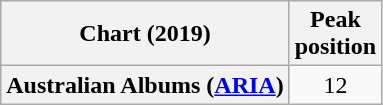<table class="wikitable plainrowheaders" style="text-align:center">
<tr>
<th scope="col">Chart (2019)</th>
<th scope="col">Peak<br>position</th>
</tr>
<tr>
<th scope="row">Australian Albums (<a href='#'>ARIA</a>)</th>
<td>12</td>
</tr>
</table>
